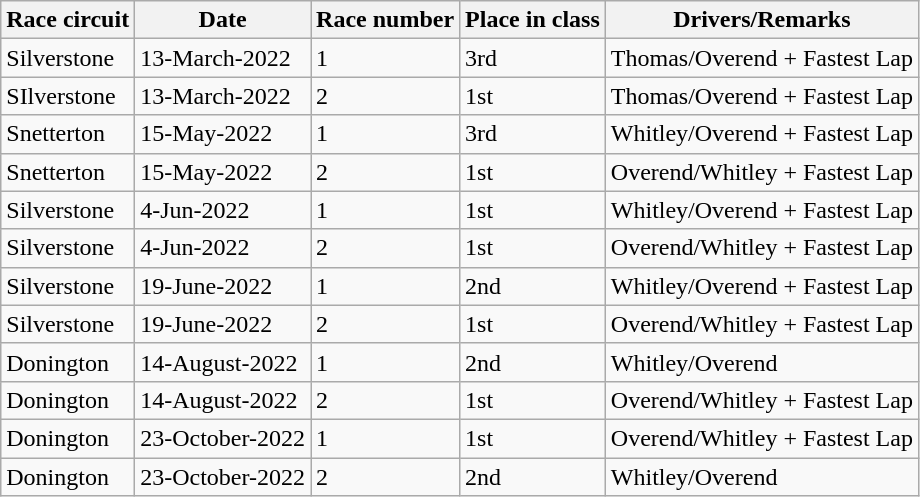<table class="wikitable">
<tr>
<th>Race circuit</th>
<th>Date</th>
<th>Race number</th>
<th>Place in class</th>
<th>Drivers/Remarks</th>
</tr>
<tr>
<td>Silverstone</td>
<td>13-March-2022</td>
<td>1</td>
<td>3rd</td>
<td>Thomas/Overend + Fastest Lap</td>
</tr>
<tr>
<td>SIlverstone</td>
<td>13-March-2022</td>
<td>2</td>
<td>1st</td>
<td>Thomas/Overend + Fastest Lap</td>
</tr>
<tr>
<td>Snetterton</td>
<td>15-May-2022</td>
<td>1</td>
<td>3rd</td>
<td>Whitley/Overend + Fastest Lap</td>
</tr>
<tr>
<td>Snetterton</td>
<td>15-May-2022</td>
<td>2</td>
<td>1st</td>
<td>Overend/Whitley + Fastest Lap</td>
</tr>
<tr>
<td>Silverstone</td>
<td>4-Jun-2022</td>
<td>1</td>
<td>1st</td>
<td>Whitley/Overend + Fastest Lap</td>
</tr>
<tr>
<td>Silverstone</td>
<td>4-Jun-2022</td>
<td>2</td>
<td>1st</td>
<td>Overend/Whitley + Fastest Lap</td>
</tr>
<tr>
<td>Silverstone</td>
<td>19-June-2022</td>
<td>1</td>
<td>2nd</td>
<td>Whitley/Overend + Fastest Lap</td>
</tr>
<tr>
<td>Silverstone</td>
<td>19-June-2022</td>
<td>2</td>
<td>1st</td>
<td>Overend/Whitley + Fastest Lap</td>
</tr>
<tr>
<td>Donington</td>
<td>14-August-2022</td>
<td>1</td>
<td>2nd</td>
<td>Whitley/Overend</td>
</tr>
<tr>
<td>Donington</td>
<td>14-August-2022</td>
<td>2</td>
<td>1st</td>
<td>Overend/Whitley + Fastest Lap</td>
</tr>
<tr>
<td>Donington</td>
<td>23-October-2022</td>
<td>1</td>
<td>1st</td>
<td>Overend/Whitley + Fastest Lap</td>
</tr>
<tr>
<td>Donington</td>
<td>23-October-2022</td>
<td>2</td>
<td>2nd</td>
<td>Whitley/Overend</td>
</tr>
</table>
